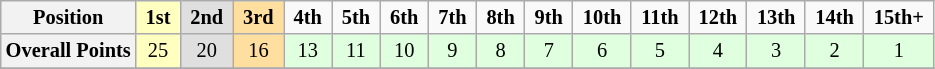<table class="wikitable" style="font-size:85%; text-align:center">
<tr>
<th>Position</th>
<td style="background:#ffffbf;"> <strong>1st</strong> </td>
<td style="background:#dfdfdf;"> <strong>2nd</strong> </td>
<td style="background:#ffdf9f;"> <strong>3rd</strong> </td>
<td> <strong>4th</strong> </td>
<td> <strong>5th</strong> </td>
<td> <strong>6th</strong> </td>
<td> <strong>7th</strong> </td>
<td> <strong>8th</strong> </td>
<td> <strong>9th</strong> </td>
<td> <strong>10th</strong> </td>
<td> <strong>11th</strong> </td>
<td> <strong>12th</strong> </td>
<td> <strong>13th</strong> </td>
<td> <strong>14th</strong> </td>
<td> <strong>15th+</strong> </td>
</tr>
<tr>
<th>Overall Points</th>
<td style="background:#ffffbf;">25</td>
<td style="background:#dfdfdf;">20</td>
<td style="background:#ffdf9f;">16</td>
<td style="background:#dfffdf;">13</td>
<td style="background:#dfffdf;">11</td>
<td style="background:#dfffdf;">10</td>
<td style="background:#dfffdf;">9</td>
<td style="background:#dfffdf;">8</td>
<td style="background:#dfffdf;">7</td>
<td style="background:#dfffdf;">6</td>
<td style="background:#dfffdf;">5</td>
<td style="background:#dfffdf;">4</td>
<td style="background:#dfffdf;">3</td>
<td style="background:#dfffdf;">2</td>
<td style="background:#dfffdf;">1</td>
</tr>
<tr>
</tr>
</table>
